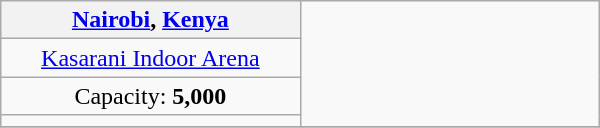<table class=wikitable style=text-align:center width=400>
<tr>
<th colspan="1"><a href='#'>Nairobi</a>, <a href='#'>Kenya</a></th>
<td rowspan=4></td>
</tr>
<tr>
<td width=50%><a href='#'>Kasarani Indoor Arena</a></td>
</tr>
<tr>
<td>Capacity: <strong>5,000</strong></td>
</tr>
<tr>
<td></td>
</tr>
<tr>
</tr>
</table>
